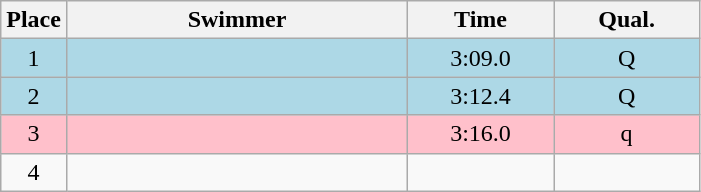<table class=wikitable style="text-align:center">
<tr>
<th>Place</th>
<th width=220>Swimmer</th>
<th width=90>Time</th>
<th width=90>Qual.</th>
</tr>
<tr bgcolor=lightblue>
<td>1</td>
<td align=left></td>
<td>3:09.0</td>
<td>Q</td>
</tr>
<tr bgcolor=lightblue>
<td>2</td>
<td align=left></td>
<td>3:12.4</td>
<td>Q</td>
</tr>
<tr bgcolor=pink>
<td>3</td>
<td align=left></td>
<td>3:16.0</td>
<td>q</td>
</tr>
<tr>
<td>4</td>
<td align=left></td>
<td></td>
<td></td>
</tr>
</table>
